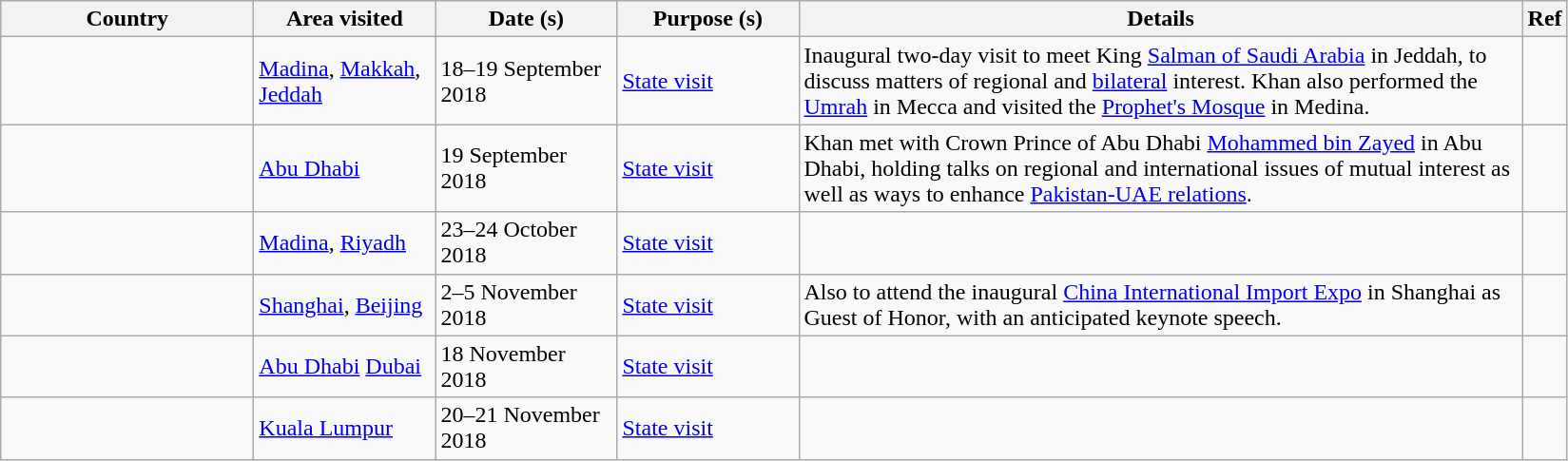<table class="wikitable outercollapse sortable">
<tr>
<th width=170>Country</th>
<th width=120>Area visited</th>
<th width=120>Date (s)</th>
<th width=120>Purpose (s)</th>
<th width=500>Details</th>
<th width=20>Ref</th>
</tr>
<tr>
<td></td>
<td><a href='#'>Madina</a>, <a href='#'>Makkah</a>, <a href='#'>Jeddah</a></td>
<td>18–19 September 2018</td>
<td><a href='#'>State visit</a></td>
<td> Inaugural two-day visit to meet King <a href='#'>Salman of Saudi Arabia</a> in Jeddah, to discuss matters of regional and <a href='#'>bilateral</a> interest. Khan also performed the <a href='#'>Umrah</a> in Mecca and visited the <a href='#'>Prophet's Mosque</a> in Medina.</td>
<td></td>
</tr>
<tr>
<td></td>
<td><a href='#'>Abu Dhabi</a></td>
<td>19 September 2018</td>
<td><a href='#'>State visit</a></td>
<td> Khan met with Crown Prince of Abu Dhabi <a href='#'>Mohammed bin Zayed</a> in Abu Dhabi, holding talks on regional and international issues of mutual interest as well as ways to enhance <a href='#'>Pakistan-UAE relations</a>.</td>
<td></td>
</tr>
<tr>
<td></td>
<td><a href='#'>Madina</a>, <a href='#'>Riyadh</a></td>
<td>23–24 October 2018</td>
<td><a href='#'>State visit</a></td>
<td></td>
<td></td>
</tr>
<tr>
<td></td>
<td><a href='#'>Shanghai</a>, <a href='#'>Beijing</a></td>
<td>2–5 November 2018</td>
<td><a href='#'>State visit</a></td>
<td> Also to attend the inaugural <a href='#'>China International Import Expo</a> in Shanghai as Guest of Honor, with an anticipated keynote speech.</td>
<td></td>
</tr>
<tr>
<td></td>
<td><a href='#'>Abu Dhabi</a> <a href='#'>Dubai</a></td>
<td>18 November 2018</td>
<td><a href='#'>State visit</a></td>
<td></td>
<td></td>
</tr>
<tr>
<td></td>
<td><a href='#'>Kuala Lumpur</a></td>
<td>20–21 November 2018</td>
<td><a href='#'>State visit</a></td>
<td></td>
<td></td>
</tr>
</table>
